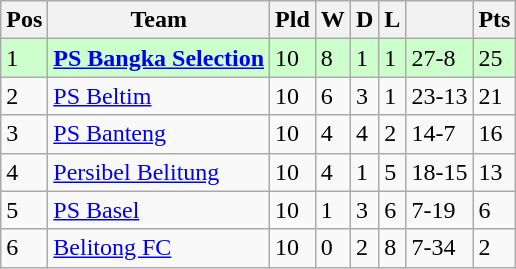<table class="wikitable">
<tr>
<th>Pos</th>
<th>Team</th>
<th>Pld</th>
<th>W</th>
<th>D</th>
<th>L</th>
<th></th>
<th>Pts</th>
</tr>
<tr bgcolor=#ccffcc>
<td>1</td>
<td><strong><a href='#'>PS Bangka Selection</a></strong></td>
<td>10</td>
<td>8</td>
<td>1</td>
<td>1</td>
<td>27-8</td>
<td>25</td>
</tr>
<tr>
<td>2</td>
<td><a href='#'>PS Beltim</a></td>
<td>10</td>
<td>6</td>
<td>3</td>
<td>1</td>
<td>23-13</td>
<td>21</td>
</tr>
<tr>
<td>3</td>
<td><a href='#'>PS Banteng</a></td>
<td>10</td>
<td>4</td>
<td>4</td>
<td>2</td>
<td>14-7</td>
<td>16</td>
</tr>
<tr>
<td>4</td>
<td><a href='#'>Persibel Belitung</a></td>
<td>10</td>
<td>4</td>
<td>1</td>
<td>5</td>
<td>18-15</td>
<td>13</td>
</tr>
<tr>
<td>5</td>
<td><a href='#'>PS Basel</a></td>
<td>10</td>
<td>1</td>
<td>3</td>
<td>6</td>
<td>7-19</td>
<td>6</td>
</tr>
<tr>
<td>6</td>
<td><a href='#'>Belitong FC</a></td>
<td>10</td>
<td>0</td>
<td>2</td>
<td>8</td>
<td>7-34</td>
<td>2</td>
</tr>
</table>
